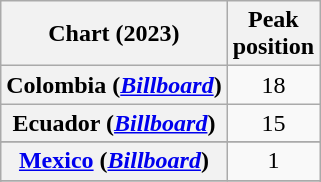<table class="wikitable sortable plainrowheaders" style="text-align:center">
<tr>
<th>Chart (2023)</th>
<th>Peak<br>position</th>
</tr>
<tr>
<th scope="row">Colombia (<a href='#'><em>Billboard</em></a>)</th>
<td>18</td>
</tr>
<tr>
<th scope="row">Ecuador (<a href='#'><em>Billboard</em></a>)</th>
<td>15</td>
</tr>
<tr>
</tr>
<tr>
<th scope="row"><a href='#'>Mexico</a> (<a href='#'><em>Billboard</em></a>)</th>
<td>1</td>
</tr>
<tr>
</tr>
<tr>
</tr>
</table>
